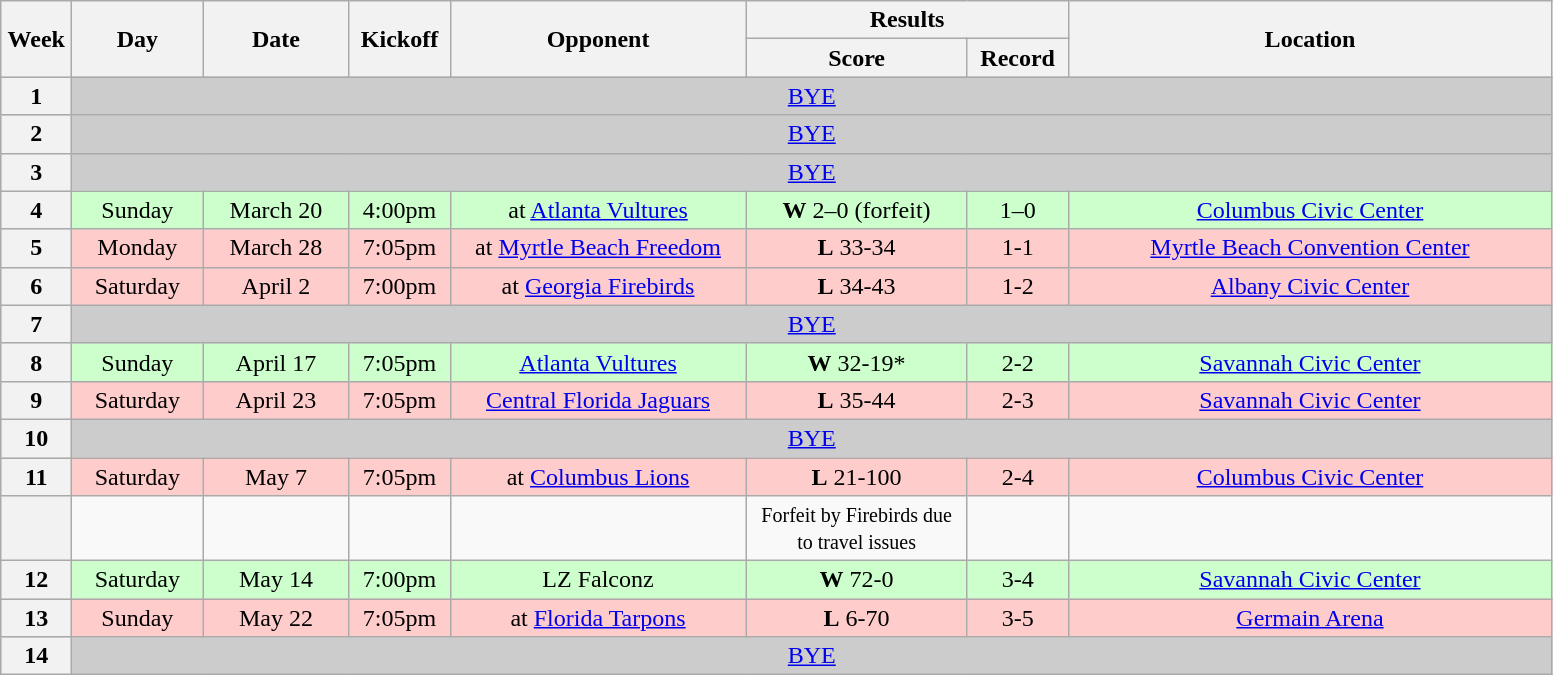<table class="wikitable">
<tr>
<th rowspan="2" width="40">Week</th>
<th rowspan="2" width="80">Day</th>
<th rowspan="2" width="90">Date</th>
<th rowspan="2" width="60">Kickoff</th>
<th rowspan="2" width="190">Opponent</th>
<th colspan="2" width="200">Results</th>
<th rowspan="2" width="315">Location</th>
</tr>
<tr>
<th width="140">Score</th>
<th width="60">Record</th>
</tr>
<tr align="center" bgcolor="#CCCCCC">
<th>1</th>
<td colSpan=7><a href='#'>BYE</a></td>
</tr>
<tr align="center" bgcolor="#CCCCCC">
<th>2</th>
<td colSpan=7><a href='#'>BYE</a></td>
</tr>
<tr align="center" bgcolor="#CCCCCC">
<th>3</th>
<td colSpan=7><a href='#'>BYE</a></td>
</tr>
<tr align="center" bgcolor="#CCFFCC">
<th>4</th>
<td>Sunday</td>
<td>March 20</td>
<td>4:00pm</td>
<td>at <a href='#'>Atlanta Vultures</a></td>
<td><strong>W</strong> 2–0 (forfeit)</td>
<td>1–0</td>
<td><a href='#'>Columbus Civic Center</a></td>
</tr>
<tr align="center" bgcolor="#FFCCCC">
<th>5</th>
<td>Monday</td>
<td>March 28</td>
<td>7:05pm</td>
<td>at <a href='#'>Myrtle Beach Freedom</a></td>
<td><strong>L</strong> 33-34</td>
<td>1-1</td>
<td><a href='#'>Myrtle Beach Convention Center</a></td>
</tr>
<tr align="center" bgcolor="#FFCCCC">
<th>6</th>
<td>Saturday</td>
<td>April 2</td>
<td>7:00pm</td>
<td>at <a href='#'>Georgia Firebirds</a></td>
<td><strong>L</strong> 34-43</td>
<td>1-2</td>
<td><a href='#'>Albany Civic Center</a></td>
</tr>
<tr align="center" bgcolor="#CCCCCC">
<th>7</th>
<td colSpan=7><a href='#'>BYE</a></td>
</tr>
<tr align="center" bgcolor="#CCFFCC">
<th>8</th>
<td>Sunday</td>
<td>April 17</td>
<td>7:05pm</td>
<td><a href='#'>Atlanta Vultures</a></td>
<td><strong>W</strong> 32-19*</td>
<td>2-2</td>
<td><a href='#'>Savannah Civic Center</a></td>
</tr>
<tr align="center" bgcolor="#FFCCCC">
<th>9</th>
<td>Saturday</td>
<td>April 23</td>
<td>7:05pm</td>
<td><a href='#'>Central Florida Jaguars</a></td>
<td><strong>L</strong> 35-44</td>
<td>2-3</td>
<td><a href='#'>Savannah Civic Center</a></td>
</tr>
<tr align="center" bgcolor="#CCCCCC">
<th>10</th>
<td colSpan=7><a href='#'>BYE</a></td>
</tr>
<tr align="center" bgcolor="#FFCCCC">
<th>11</th>
<td>Saturday</td>
<td>May 7</td>
<td>7:05pm</td>
<td>at <a href='#'>Columbus Lions</a></td>
<td><strong>L</strong> 21-100</td>
<td>2-4</td>
<td><a href='#'>Columbus Civic Center</a></td>
</tr>
<tr align="center" >
<th></th>
<td></td>
<td></td>
<td></td>
<td></td>
<td><small>Forfeit by Firebirds due to travel issues</small></td>
<td></td>
<td></td>
</tr>
<tr align="center" bgcolor="#CCFFCC">
<th>12</th>
<td>Saturday</td>
<td>May 14</td>
<td>7:00pm</td>
<td>LZ Falconz</td>
<td><strong>W</strong> 72-0</td>
<td>3-4</td>
<td><a href='#'>Savannah Civic Center</a></td>
</tr>
<tr align="center" bgcolor="#FFCCCC">
<th>13</th>
<td>Sunday</td>
<td>May 22</td>
<td>7:05pm</td>
<td>at <a href='#'>Florida Tarpons</a></td>
<td><strong>L</strong> 6-70</td>
<td>3-5</td>
<td><a href='#'>Germain Arena</a></td>
</tr>
<tr align="center" bgcolor="#CCCCCC">
<th>14</th>
<td colSpan=7><a href='#'>BYE</a></td>
</tr>
</table>
